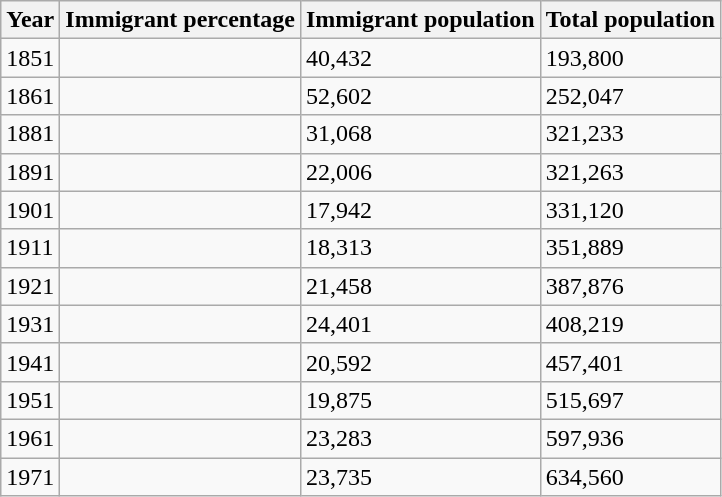<table class="wikitable sortable">
<tr>
<th>Year</th>
<th>Immigrant percentage</th>
<th>Immigrant population</th>
<th>Total population</th>
</tr>
<tr>
<td>1851</td>
<td></td>
<td>40,432</td>
<td>193,800</td>
</tr>
<tr>
<td>1861</td>
<td></td>
<td>52,602</td>
<td>252,047</td>
</tr>
<tr>
<td>1881</td>
<td></td>
<td>31,068</td>
<td>321,233</td>
</tr>
<tr>
<td>1891</td>
<td></td>
<td>22,006</td>
<td>321,263</td>
</tr>
<tr>
<td>1901</td>
<td></td>
<td>17,942</td>
<td>331,120</td>
</tr>
<tr>
<td>1911</td>
<td></td>
<td>18,313</td>
<td>351,889</td>
</tr>
<tr>
<td>1921</td>
<td></td>
<td>21,458</td>
<td>387,876</td>
</tr>
<tr>
<td>1931</td>
<td></td>
<td>24,401</td>
<td>408,219</td>
</tr>
<tr>
<td>1941</td>
<td></td>
<td>20,592</td>
<td>457,401</td>
</tr>
<tr>
<td>1951</td>
<td></td>
<td>19,875</td>
<td>515,697</td>
</tr>
<tr>
<td>1961</td>
<td></td>
<td>23,283</td>
<td>597,936</td>
</tr>
<tr>
<td>1971</td>
<td></td>
<td>23,735</td>
<td>634,560</td>
</tr>
</table>
